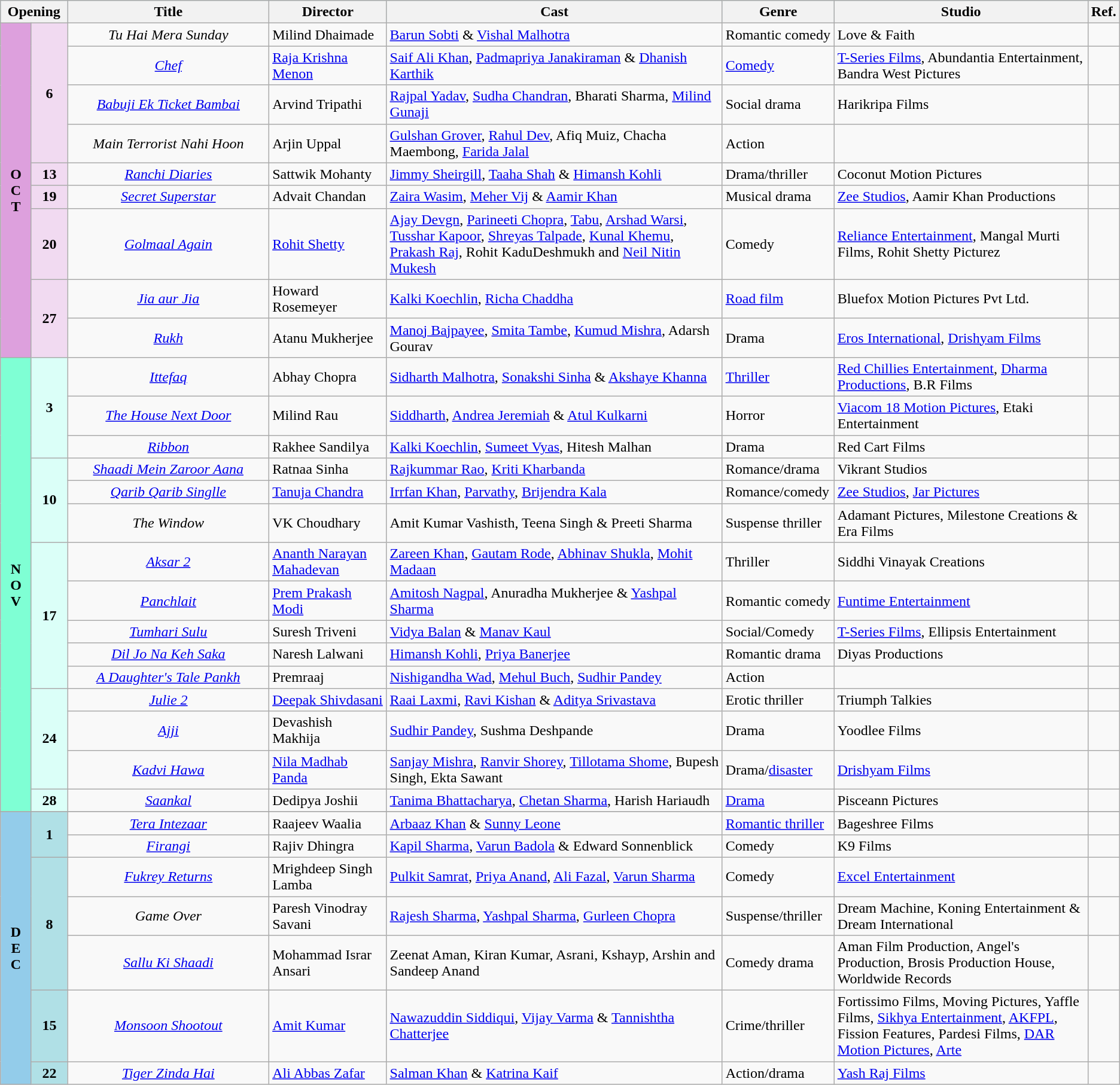<table class="wikitable">
<tr style="background:#b0e0e6; text-align:center;">
<th colspan="2" style="width:6%;"><strong>Opening</strong></th>
<th style="width:18%;"><strong>Title</strong></th>
<th style="width:10.5%;"><strong>Director</strong></th>
<th style="width:30%;"><strong>Cast</strong></th>
<th style="width:10%;"><strong>Genre</strong></th>
<th>Studio</th>
<th>Ref.</th>
</tr>
<tr October!>
<td rowspan="9" style="text-align:center; background:plum; textcolor:#000;"><strong>O<br>C<br>T</strong></td>
<td rowspan="4" style="text-align:center;background:#f1daf1;"><strong>6</strong></td>
<td style="text-align:center;"><em>Tu Hai Mera Sunday</em></td>
<td>Milind Dhaimade</td>
<td><a href='#'>Barun Sobti</a> & <a href='#'>Vishal Malhotra</a></td>
<td>Romantic comedy</td>
<td>Love & Faith</td>
<td></td>
</tr>
<tr>
<td style="text-align:center;"><em><a href='#'>Chef</a></em></td>
<td><a href='#'>Raja Krishna Menon</a></td>
<td><a href='#'>Saif Ali Khan</a>, <a href='#'>Padmapriya Janakiraman</a> & <a href='#'>Dhanish Karthik</a></td>
<td><a href='#'>Comedy</a></td>
<td><a href='#'>T-Series Films</a>, Abundantia Entertainment, Bandra West Pictures</td>
<td></td>
</tr>
<tr>
<td style="text-align:center;"><em><a href='#'>Babuji Ek Ticket Bambai</a></em></td>
<td>Arvind Tripathi</td>
<td><a href='#'>Rajpal Yadav</a>, <a href='#'>Sudha Chandran</a>, Bharati Sharma, <a href='#'>Milind Gunaji</a></td>
<td>Social drama</td>
<td>Harikripa Films</td>
<td></td>
</tr>
<tr>
<td style="text-align:center;"><em>Main Terrorist Nahi Hoon</em></td>
<td>Arjin Uppal</td>
<td><a href='#'>Gulshan Grover</a>, <a href='#'>Rahul Dev</a>, Afiq Muiz, Chacha Maembong, <a href='#'>Farida Jalal</a></td>
<td>Action</td>
<td></td>
<td></td>
</tr>
<tr>
<td style="text-align:center; background:#f1daf1;"><strong>13</strong></td>
<td style="Text-align:center;"><em><a href='#'>Ranchi Diaries</a></em></td>
<td>Sattwik Mohanty</td>
<td><a href='#'>Jimmy Sheirgill</a>, <a href='#'>Taaha Shah</a> & <a href='#'>Himansh Kohli</a></td>
<td>Drama/thriller</td>
<td>Coconut Motion Pictures</td>
<td></td>
</tr>
<tr>
<td style="text-align:center; background:#f1daf1;"><strong>19</strong></td>
<td style="text-align:center;"><em><a href='#'>Secret Superstar</a></em></td>
<td>Advait Chandan</td>
<td><a href='#'>Zaira Wasim</a>, <a href='#'>Meher Vij</a> & <a href='#'>Aamir Khan</a></td>
<td>Musical drama</td>
<td><a href='#'>Zee Studios</a>, Aamir Khan Productions</td>
<td></td>
</tr>
<tr>
<td style="text-align:center; background:#f1daf1;"><strong>20</strong></td>
<td style="text-align:center;"><em><a href='#'>Golmaal Again</a></em></td>
<td><a href='#'>Rohit Shetty</a></td>
<td><a href='#'>Ajay Devgn</a>, <a href='#'>Parineeti Chopra</a>, <a href='#'>Tabu</a>, <a href='#'>Arshad Warsi</a>, <a href='#'>Tusshar Kapoor</a>, <a href='#'>Shreyas Talpade</a>, <a href='#'>Kunal Khemu</a>, <a href='#'>Prakash Raj</a>, Rohit KaduDeshmukh and <a href='#'>Neil Nitin Mukesh</a></td>
<td>Comedy</td>
<td><a href='#'>Reliance Entertainment</a>, Mangal Murti Films, Rohit Shetty Picturez</td>
<td></td>
</tr>
<tr>
<td rowspan="2" style="text-align:center;background:#f1daf1;"><strong>27</strong></td>
<td style="text-align:center;"><em><a href='#'>Jia aur Jia</a></em></td>
<td>Howard Rosemeyer</td>
<td><a href='#'>Kalki Koechlin</a>, <a href='#'>Richa Chaddha</a></td>
<td><a href='#'>Road film</a></td>
<td>Bluefox Motion Pictures Pvt Ltd.</td>
<td></td>
</tr>
<tr>
<td style="text-align:center;"><em><a href='#'>Rukh</a></em></td>
<td>Atanu Mukherjee</td>
<td><a href='#'>Manoj Bajpayee</a>, <a href='#'>Smita Tambe</a>, <a href='#'>Kumud Mishra</a>, Adarsh Gourav</td>
<td>Drama</td>
<td><a href='#'>Eros International</a>, <a href='#'>Drishyam Films</a></td>
<td></td>
</tr>
<tr November!>
<td rowspan="15" style="text-align:center; background:#7FFFD4; textcolor:#000;"><strong>N<br>O<br>V</strong></td>
<td rowspan="3" style="text-align:center; background:#dbfff8; "><strong>3</strong></td>
<td style="text-align:center;"><em><a href='#'>Ittefaq</a></em></td>
<td>Abhay Chopra</td>
<td><a href='#'>Sidharth Malhotra</a>, <a href='#'>Sonakshi Sinha</a> & <a href='#'>Akshaye Khanna</a></td>
<td><a href='#'>Thriller</a></td>
<td><a href='#'>Red Chillies Entertainment</a>, <a href='#'>Dharma Productions</a>, B.R Films</td>
<td></td>
</tr>
<tr>
<td style="text-align:center;"><em><a href='#'>The House Next Door</a></em></td>
<td>Milind Rau</td>
<td><a href='#'>Siddharth</a>, <a href='#'>Andrea Jeremiah</a> & <a href='#'>Atul Kulkarni</a></td>
<td>Horror</td>
<td><a href='#'>Viacom 18 Motion Pictures</a>, Etaki Entertainment</td>
<td></td>
</tr>
<tr>
<td style="text-align:center; "><em><a href='#'>Ribbon</a></em></td>
<td>Rakhee Sandilya</td>
<td><a href='#'>Kalki Koechlin</a>, <a href='#'>Sumeet Vyas</a>, Hitesh Malhan</td>
<td>Drama</td>
<td>Red Cart Films</td>
<td></td>
</tr>
<tr>
<td rowspan="3" style="text-align:center; background:#dbfff8; "><strong>10</strong></td>
<td style="text-align:center;"><em><a href='#'>Shaadi Mein Zaroor Aana</a></em></td>
<td>Ratnaa Sinha</td>
<td><a href='#'>Rajkummar Rao</a>, <a href='#'>Kriti Kharbanda</a></td>
<td>Romance/drama</td>
<td>Vikrant Studios</td>
<td></td>
</tr>
<tr>
<td style="text-align:center;"><em><a href='#'>Qarib Qarib Singlle</a></em></td>
<td><a href='#'>Tanuja Chandra</a></td>
<td><a href='#'>Irrfan Khan</a>, <a href='#'>Parvathy</a>, <a href='#'>Brijendra Kala</a></td>
<td>Romance/comedy</td>
<td><a href='#'>Zee Studios</a>, <a href='#'>Jar Pictures</a></td>
<td></td>
</tr>
<tr>
<td style="text-align:center;"><em>The Window</em></td>
<td>VK Choudhary</td>
<td>Amit Kumar Vashisth, Teena Singh & Preeti Sharma</td>
<td>Suspense thriller</td>
<td>Adamant Pictures, Milestone Creations & Era Films</td>
<td></td>
</tr>
<tr>
<td rowspan="5" style="text-align:center; background:#dbfff8; "><strong>17</strong></td>
<td style="text-align:center;"><em><a href='#'>Aksar 2</a></em></td>
<td><a href='#'>Ananth Narayan Mahadevan</a></td>
<td><a href='#'>Zareen Khan</a>, <a href='#'>Gautam Rode</a>, <a href='#'>Abhinav Shukla</a>, <a href='#'>Mohit Madaan</a></td>
<td>Thriller</td>
<td>Siddhi Vinayak Creations</td>
<td></td>
</tr>
<tr>
<td style="text-align:center;"><em><a href='#'>Panchlait</a></em></td>
<td><a href='#'>Prem Prakash Modi</a></td>
<td><a href='#'>Amitosh Nagpal</a>, Anuradha Mukherjee & <a href='#'>Yashpal Sharma</a></td>
<td>Romantic comedy</td>
<td><a href='#'>Funtime Entertainment</a></td>
<td></td>
</tr>
<tr>
<td style="text-align:center;"><em><a href='#'>Tumhari Sulu</a></em></td>
<td>Suresh Triveni</td>
<td><a href='#'>Vidya Balan</a> & <a href='#'>Manav Kaul</a></td>
<td>Social/Comedy</td>
<td><a href='#'>T-Series Films</a>, Ellipsis Entertainment</td>
<td></td>
</tr>
<tr>
<td style="text-align:center;"><em><a href='#'>Dil Jo Na Keh Saka</a></em></td>
<td>Naresh Lalwani</td>
<td><a href='#'>Himansh Kohli</a>, <a href='#'>Priya Banerjee</a></td>
<td>Romantic drama</td>
<td>Diyas Productions</td>
<td></td>
</tr>
<tr>
<td style="text-align:center;"><em><a href='#'>A Daughter's Tale Pankh</a></em></td>
<td>Premraaj</td>
<td><a href='#'>Nishigandha Wad</a>, <a href='#'>Mehul Buch</a>, <a href='#'>Sudhir Pandey</a></td>
<td>Action</td>
<td></td>
<td></td>
</tr>
<tr>
<td rowspan="3" style="text-align:center; background:#dbfff8; "><strong>24</strong></td>
<td style="text-align:center;"><em><a href='#'>Julie 2</a></em></td>
<td><a href='#'>Deepak Shivdasani</a></td>
<td><a href='#'>Raai Laxmi</a>, <a href='#'>Ravi Kishan</a> & <a href='#'>Aditya Srivastava</a></td>
<td>Erotic thriller</td>
<td>Triumph Talkies</td>
<td></td>
</tr>
<tr>
<td style="text-align:center;"><em><a href='#'>Ajji</a></em></td>
<td>Devashish Makhija</td>
<td><a href='#'>Sudhir Pandey</a>, Sushma Deshpande</td>
<td>Drama</td>
<td>Yoodlee Films</td>
<td></td>
</tr>
<tr>
<td style="text-align:center;"><em><a href='#'>Kadvi Hawa</a></em></td>
<td><a href='#'>Nila Madhab Panda</a></td>
<td><a href='#'>Sanjay Mishra</a>, <a href='#'>Ranvir Shorey</a>, <a href='#'>Tillotama Shome</a>, Bupesh Singh, Ekta Sawant</td>
<td>Drama/<a href='#'>disaster</a></td>
<td><a href='#'>Drishyam Films</a></td>
<td></td>
</tr>
<tr>
<td rowspan="1" style="text-align:center; background:#dbfff8; "><strong>28</strong></td>
<td style="text-align:center; "><em><a href='#'>Saankal</a></em></td>
<td>Dedipya Joshii</td>
<td><a href='#'>Tanima Bhattacharya</a>, <a href='#'>Chetan Sharma</a>, Harish Hariaudh</td>
<td><a href='#'>Drama</a></td>
<td>Pisceann Pictures</td>
<td></td>
</tr>
<tr>
</tr>
<tr December!>
<td rowspan="7" style="text-align:center; background:#93CCEA; textcolor:#000;"><strong>D<br>E<br>C</strong></td>
<td rowspan="2" style="text-align:center;background:#B0E0E6; "><strong>1</strong></td>
<td style="text-align:center; "><em><a href='#'>Tera Intezaar</a></em></td>
<td>Raajeev Waalia</td>
<td><a href='#'>Arbaaz Khan</a> & <a href='#'>Sunny Leone</a></td>
<td><a href='#'>Romantic thriller</a></td>
<td>Bageshree Films</td>
<td></td>
</tr>
<tr>
<td style="Text-align:center;"><em><a href='#'>Firangi</a></em></td>
<td>Rajiv Dhingra</td>
<td><a href='#'>Kapil Sharma</a>, <a href='#'>Varun Badola</a> & Edward Sonnenblick</td>
<td>Comedy</td>
<td>K9 Films</td>
<td></td>
</tr>
<tr>
<td rowspan="3" style="text-align:center;background:#B0E0E6; "><strong>8</strong></td>
<td style="text-align:center;"><em><a href='#'>Fukrey Returns</a></em></td>
<td>Mrighdeep Singh Lamba</td>
<td><a href='#'>Pulkit Samrat</a>, <a href='#'>Priya Anand</a>, <a href='#'>Ali Fazal</a>, <a href='#'>Varun Sharma</a></td>
<td>Comedy</td>
<td><a href='#'>Excel Entertainment</a></td>
<td></td>
</tr>
<tr>
<td style="Text-align:center;"><em>Game Over</em></td>
<td>Paresh Vinodray Savani</td>
<td><a href='#'>Rajesh Sharma</a>, <a href='#'>Yashpal Sharma</a>, <a href='#'>Gurleen Chopra</a></td>
<td>Suspense/thriller</td>
<td>Dream Machine, Koning Entertainment & Dream International</td>
<td></td>
</tr>
<tr>
<td style="text-align:center;"><em><a href='#'>Sallu Ki Shaadi</a></em></td>
<td>Mohammad Israr Ansari</td>
<td>Zeenat Aman, Kiran Kumar, Asrani, Kshayp, Arshin and Sandeep Anand</td>
<td>Comedy drama</td>
<td>Aman Film Production, Angel's Production, Brosis Production House, Worldwide Records</td>
<td></td>
</tr>
<tr>
<td rowspan="1" style="text-align:center; background:#b0e0e6;"><strong>15</strong></td>
<td style="text-align:center;"><em><a href='#'>Monsoon Shootout</a></em></td>
<td><a href='#'>Amit Kumar</a></td>
<td><a href='#'>Nawazuddin Siddiqui</a>, <a href='#'>Vijay Varma</a> & <a href='#'>Tannishtha Chatterjee</a></td>
<td>Crime/thriller</td>
<td>Fortissimo Films, Moving Pictures, Yaffle Films, <a href='#'>Sikhya Entertainment</a>, <a href='#'>AKFPL</a>, Fission Features, Pardesi Films, <a href='#'>DAR Motion Pictures</a>, <a href='#'>Arte</a></td>
<td></td>
</tr>
<tr>
<td rowspan="1" style="text-align:center;background:#B0E0E6;"><strong>22</strong></td>
<td style="text-align:center;"><em><a href='#'>Tiger Zinda Hai</a></em></td>
<td><a href='#'>Ali Abbas Zafar</a></td>
<td><a href='#'>Salman Khan</a> & <a href='#'>Katrina Kaif</a></td>
<td>Action/drama</td>
<td><a href='#'>Yash Raj Films</a></td>
<td></td>
</tr>
</table>
